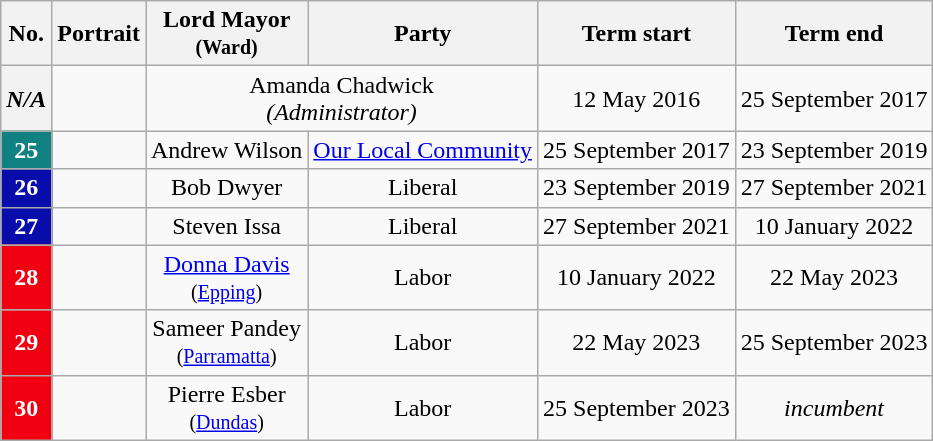<table class="wikitable">
<tr>
<th>No.</th>
<th>Portrait</th>
<th>Lord Mayor <br> <small> (Ward) </small></th>
<th>Party</th>
<th>Term start</th>
<th>Term end</th>
</tr>
<tr>
<th style="background:#; color:black"><em>N/A</em></th>
<td align="center"></td>
<td colspan=2; align="center">Amanda Chadwick <br> <em>(Administrator)</em></td>
<td align="center">12 May 2016</td>
<td align="center">25 September 2017</td>
</tr>
<tr>
<th style="background:#118080; color:white">25</th>
<td align="center"></td>
<td align="center">Andrew Wilson</td>
<td align="center"><a href='#'>Our Local Community</a></td>
<td align="center">25 September 2017</td>
<td align="center">23 September 2019</td>
</tr>
<tr>
<th style="background:#080CAB; color:white">26</th>
<td align="center"></td>
<td align="center">Bob Dwyer</td>
<td align="center">Liberal</td>
<td align="center">23 September 2019</td>
<td align="center">27 September 2021</td>
</tr>
<tr>
<th style="background:#080CAB; color:white">27</th>
<td align="center"></td>
<td align="center">Steven Issa</td>
<td align="center">Liberal</td>
<td align="center">27 September 2021</td>
<td align="center">10 January 2022</td>
</tr>
<tr>
<th style="background:#F00011; color:white">28</th>
<td align="center"></td>
<td align="center"><a href='#'>Donna Davis</a> <br> <small> (<a href='#'>Epping</a>) </small></td>
<td align="center">Labor</td>
<td align="center">10 January 2022</td>
<td align="center">22 May 2023</td>
</tr>
<tr>
<th style="background:#F00011; color:white">29</th>
<td align="center"></td>
<td align="center">Sameer Pandey <br> <small> (<a href='#'>Parramatta</a>) </small></td>
<td align="center">Labor</td>
<td align="center">22 May 2023</td>
<td align="center">25 September 2023</td>
</tr>
<tr>
<th style="background:#F00011; color:white">30</th>
<td align="center"></td>
<td align="center">Pierre Esber <br> <small> (<a href='#'>Dundas</a>) </small></td>
<td align="center">Labor</td>
<td align="center">25 September 2023</td>
<td align="center"><em>incumbent</em></td>
</tr>
</table>
